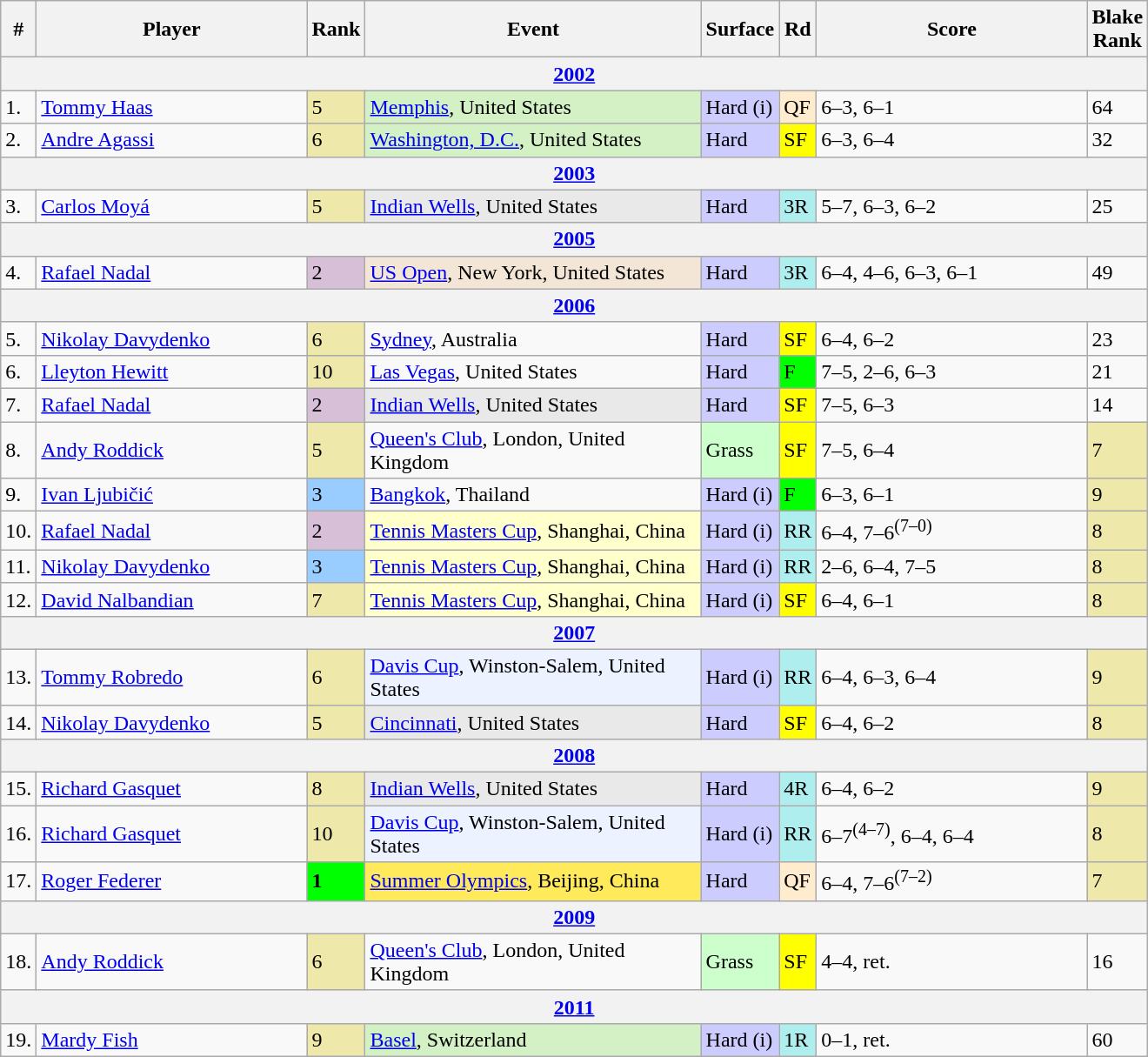<table class="wikitable sortable">
<tr>
<th>#</th>
<th width=200>Player</th>
<th>Rank</th>
<th width=250>Event</th>
<th>Surface</th>
<th>Rd</th>
<th width=200>Score</th>
<th>Blake<br>Rank</th>
</tr>
<tr>
<th colspan=8><a href='#'>2002</a></th>
</tr>
<tr>
<td>1.</td>
<td> <a href='#'>Tommy Haas</a></td>
<td bgcolor=EEE8AA>5</td>
<td bgcolor=d4f1c5><a href='#'>Memphis</a>, United States</td>
<td bgcolor=CCCCFF>Hard (i)</td>
<td bgcolor=ffebcd>QF</td>
<td>6–3, 6–1</td>
<td>64</td>
</tr>
<tr>
<td>2.</td>
<td> <a href='#'>Andre Agassi</a></td>
<td bgcolor=EEE8AA>6</td>
<td bgcolor=d4f1c5><a href='#'>Washington, D.C.</a>, United States</td>
<td bgcolor=CCCCFF>Hard</td>
<td bgcolor=yellow>SF</td>
<td>6–3, 6–4</td>
<td>32</td>
</tr>
<tr>
<th colspan=8><a href='#'>2003</a></th>
</tr>
<tr>
<td>3.</td>
<td> <a href='#'>Carlos Moyá</a></td>
<td bgcolor=EEE8AA>5</td>
<td bgcolor=e9e9e9><a href='#'>Indian Wells</a>, United States</td>
<td bgcolor=CCCCFF>Hard</td>
<td bgcolor=afeeee>3R</td>
<td>5–7, 6–3, 6–2</td>
<td>25</td>
</tr>
<tr>
<th colspan=8><a href='#'>2005</a></th>
</tr>
<tr>
<td>4.</td>
<td> <a href='#'>Rafael Nadal</a></td>
<td bgcolor=thistle>2</td>
<td bgcolor=f3e6d7><a href='#'>US Open</a>, New York, United States</td>
<td bgcolor=CCCCFF>Hard</td>
<td bgcolor=afeeee>3R</td>
<td>6–4, 4–6, 6–3, 6–1</td>
<td>49</td>
</tr>
<tr>
<th colspan=8><a href='#'>2006</a></th>
</tr>
<tr>
<td>5.</td>
<td> <a href='#'>Nikolay Davydenko</a></td>
<td bgcolor=EEE8AA>6</td>
<td><a href='#'>Sydney</a>, Australia</td>
<td bgcolor=CCCCFF>Hard</td>
<td bgcolor=yellow>SF</td>
<td>6–4, 6–2</td>
<td>23</td>
</tr>
<tr>
<td>6.</td>
<td> <a href='#'>Lleyton Hewitt</a></td>
<td bgcolor=EEE8AA>10</td>
<td><a href='#'>Las Vegas</a>, United States</td>
<td bgcolor=CCCCFF>Hard</td>
<td bgcolor=lime>F</td>
<td>7–5, 2–6, 6–3</td>
<td>21</td>
</tr>
<tr>
<td>7.</td>
<td> <a href='#'>Rafael Nadal</a></td>
<td bgcolor=thistle>2</td>
<td bgcolor=e9e9e9><a href='#'>Indian Wells</a>, United States</td>
<td bgcolor=CCCCFF>Hard</td>
<td bgcolor=yellow>SF</td>
<td>7–5, 6–3</td>
<td>14</td>
</tr>
<tr>
<td>8.</td>
<td> <a href='#'>Andy Roddick</a></td>
<td bgcolor=EEE8AA>5</td>
<td><a href='#'>Queen's Club</a>, London, United Kingdom</td>
<td bgcolor=#cfc>Grass</td>
<td bgcolor=yellow>SF</td>
<td>7–5, 6–4</td>
<td bgcolor=EEE8AA>7</td>
</tr>
<tr>
<td>9.</td>
<td> <a href='#'>Ivan Ljubičić</a></td>
<td bgcolor=99ccff>3</td>
<td><a href='#'>Bangkok</a>, Thailand</td>
<td bgcolor=CCCCFF>Hard (i)</td>
<td bgcolor=lime>F</td>
<td>6–3, 6–1</td>
<td bgcolor=EEE8AA>9</td>
</tr>
<tr>
<td>10.</td>
<td> <a href='#'>Rafael Nadal</a></td>
<td bgcolor=thistle>2</td>
<td bgcolor=ffffcc><a href='#'>Tennis Masters Cup</a>, Shanghai, China</td>
<td bgcolor=CCCCFF>Hard (i)</td>
<td bgcolor=afeeee>RR</td>
<td>6–4, 7–6<sup>(7–0)</sup></td>
<td bgcolor=EEE8AA>8</td>
</tr>
<tr>
<td>11.</td>
<td> <a href='#'>Nikolay Davydenko</a></td>
<td bgcolor=99ccff>3</td>
<td bgcolor=ffffcc><a href='#'>Tennis Masters Cup</a>, Shanghai, China</td>
<td bgcolor=CCCCFF>Hard (i)</td>
<td bgcolor=afeeee>RR</td>
<td>2–6, 6–4, 7–5</td>
<td bgcolor=EEE8AA>8</td>
</tr>
<tr>
<td>12.</td>
<td> <a href='#'>David Nalbandian</a></td>
<td bgcolor=EEE8AA>7</td>
<td bgcolor=ffffcc><a href='#'>Tennis Masters Cup</a>, Shanghai, China</td>
<td bgcolor=CCCCFF>Hard (i)</td>
<td bgcolor=yellow>SF</td>
<td>6–4, 6–1</td>
<td bgcolor=EEE8AA>8</td>
</tr>
<tr>
<th colspan=8><a href='#'>2007</a></th>
</tr>
<tr>
<td>13.</td>
<td> <a href='#'>Tommy Robredo</a></td>
<td bgcolor=EEE8AA>6</td>
<td bgcolor=ECF2FF><a href='#'>Davis Cup</a>, Winston-Salem, United States</td>
<td bgcolor=CCCCFF>Hard (i)</td>
<td bgcolor=afeeee>RR</td>
<td>6–4, 6–3, 6–4</td>
<td bgcolor=EEE8AA>9</td>
</tr>
<tr>
<td>14.</td>
<td> <a href='#'>Nikolay Davydenko</a></td>
<td bgcolor=EEE8AA>5</td>
<td bgcolor=e9e9e9><a href='#'>Cincinnati</a>, United States</td>
<td bgcolor=CCCCFF>Hard</td>
<td bgcolor=yellow>SF</td>
<td>6–4, 6–2</td>
<td bgcolor=EEE8AA>8</td>
</tr>
<tr>
<th colspan=8><a href='#'>2008</a></th>
</tr>
<tr>
<td>15.</td>
<td> <a href='#'>Richard Gasquet</a></td>
<td bgcolor=EEE8AA>8</td>
<td bgcolor=e9e9e9><a href='#'>Indian Wells</a>, United States</td>
<td bgcolor=CCCCFF>Hard</td>
<td bgcolor=afeeee>4R</td>
<td>6–4, 6–2</td>
<td bgcolor=EEE8AA>9</td>
</tr>
<tr>
<td>16.</td>
<td> <a href='#'>Richard Gasquet</a></td>
<td bgcolor=EEE8AA>10</td>
<td bgcolor=ECF2FF><a href='#'>Davis Cup</a>, Winston-Salem, United States</td>
<td bgcolor=CCCCFF>Hard (i)</td>
<td bgcolor=afeeee>RR</td>
<td>6–7<sup>(4–7)</sup>, 6–4, 6–4</td>
<td bgcolor=EEE8AA>8</td>
</tr>
<tr>
<td>17.</td>
<td> <a href='#'>Roger Federer</a></td>
<td bgcolor=lime><strong>1</strong></td>
<td bgcolor=FFEA5C><a href='#'>Summer Olympics</a>, Beijing, China</td>
<td bgcolor=CCCCFF>Hard</td>
<td bgcolor=ffebcd>QF</td>
<td>6–4, 7–6<sup>(7–2)</sup></td>
<td bgcolor=EEE8AA>7</td>
</tr>
<tr>
<th colspan=8><a href='#'>2009</a></th>
</tr>
<tr>
<td>18.</td>
<td> <a href='#'>Andy Roddick</a></td>
<td bgcolor=EEE8AA>6</td>
<td><a href='#'>Queen's Club</a>, London, United Kingdom</td>
<td bgcolor=#cfc>Grass</td>
<td bgcolor=yellow>SF</td>
<td>4–4, ret.</td>
<td>16</td>
</tr>
<tr>
<th colspan=8><a href='#'>2011</a></th>
</tr>
<tr>
<td>19.</td>
<td> <a href='#'>Mardy Fish</a></td>
<td bgcolor=EEE8AA>9</td>
<td bgcolor=d4f1c5><a href='#'>Basel</a>, Switzerland</td>
<td bgcolor=CCCCFF>Hard (i)</td>
<td bgcolor=afeeee>1R</td>
<td>0–1, ret.</td>
<td>60</td>
</tr>
</table>
